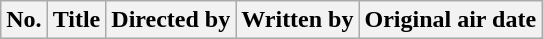<table class="wikitable plainrowheaders" style="background:#fff;">
<tr>
<th style="background:#;">No.</th>
<th style="background:#;">Title</th>
<th style="background:#;">Directed by</th>
<th style="background:#;">Written by</th>
<th style="background:#;">Original air date<br>











</th>
</tr>
</table>
